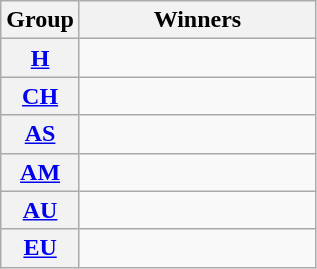<table class=wikitable>
<tr>
<th>Group</th>
<th width=150>Winners</th>
</tr>
<tr>
<th><a href='#'>H</a></th>
<td></td>
</tr>
<tr>
<th><a href='#'>CH</a></th>
<td></td>
</tr>
<tr>
<th><a href='#'>AS</a></th>
<td></td>
</tr>
<tr>
<th><a href='#'>AM</a></th>
<td></td>
</tr>
<tr>
<th><a href='#'>AU</a></th>
<td></td>
</tr>
<tr>
<th><a href='#'>EU</a></th>
<td></td>
</tr>
</table>
